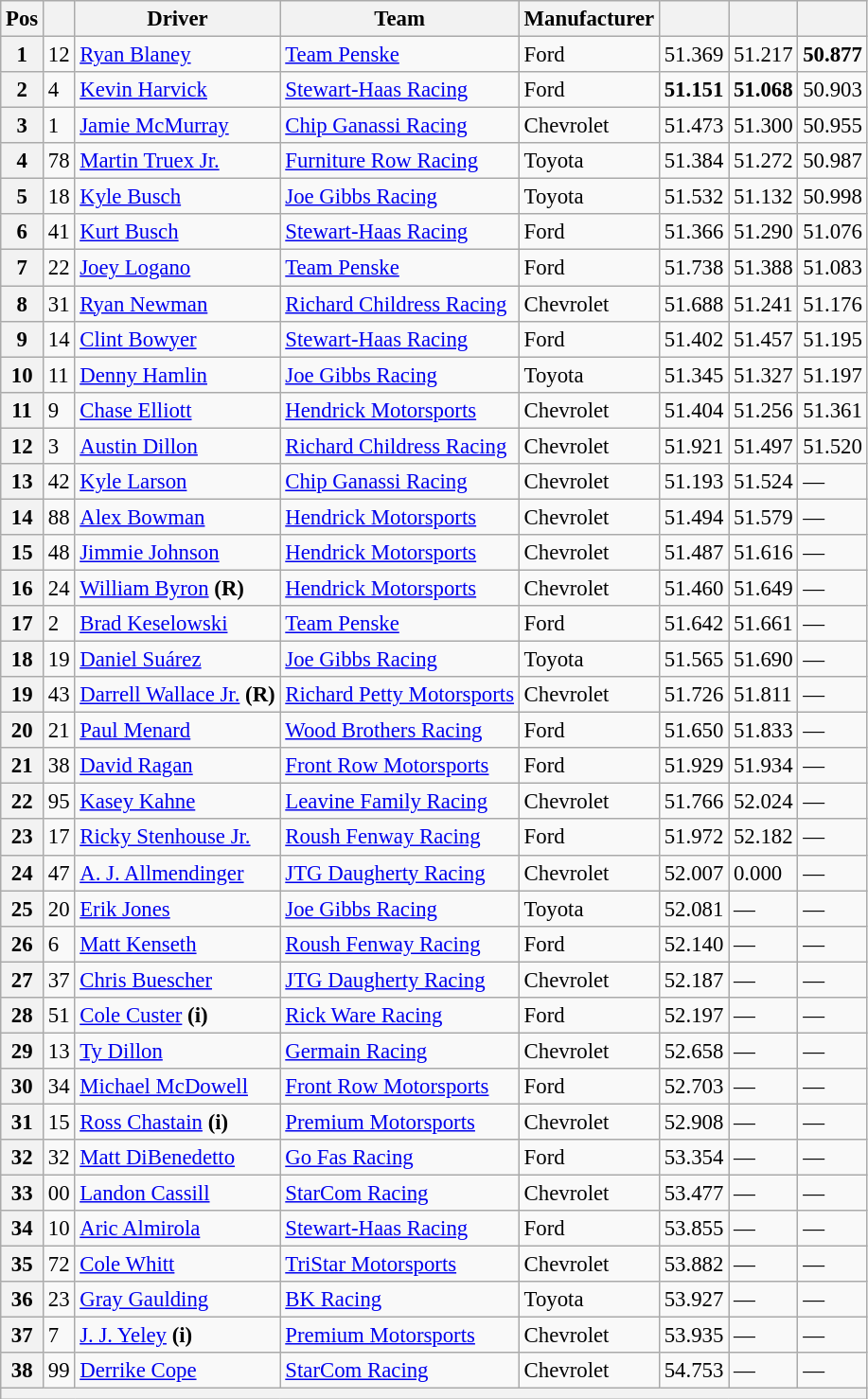<table class="wikitable" style="font-size:95%">
<tr>
<th>Pos</th>
<th></th>
<th>Driver</th>
<th>Team</th>
<th>Manufacturer</th>
<th></th>
<th></th>
<th></th>
</tr>
<tr>
<th>1</th>
<td>12</td>
<td><a href='#'>Ryan Blaney</a></td>
<td><a href='#'>Team Penske</a></td>
<td>Ford</td>
<td>51.369</td>
<td>51.217</td>
<td><strong>50.877</strong></td>
</tr>
<tr>
<th>2</th>
<td>4</td>
<td><a href='#'>Kevin Harvick</a></td>
<td><a href='#'>Stewart-Haas Racing</a></td>
<td>Ford</td>
<td><strong>51.151</strong></td>
<td><strong>51.068</strong></td>
<td>50.903</td>
</tr>
<tr>
<th>3</th>
<td>1</td>
<td><a href='#'>Jamie McMurray</a></td>
<td><a href='#'>Chip Ganassi Racing</a></td>
<td>Chevrolet</td>
<td>51.473</td>
<td>51.300</td>
<td>50.955</td>
</tr>
<tr>
<th>4</th>
<td>78</td>
<td><a href='#'>Martin Truex Jr.</a></td>
<td><a href='#'>Furniture Row Racing</a></td>
<td>Toyota</td>
<td>51.384</td>
<td>51.272</td>
<td>50.987</td>
</tr>
<tr>
<th>5</th>
<td>18</td>
<td><a href='#'>Kyle Busch</a></td>
<td><a href='#'>Joe Gibbs Racing</a></td>
<td>Toyota</td>
<td>51.532</td>
<td>51.132</td>
<td>50.998</td>
</tr>
<tr>
<th>6</th>
<td>41</td>
<td><a href='#'>Kurt Busch</a></td>
<td><a href='#'>Stewart-Haas Racing</a></td>
<td>Ford</td>
<td>51.366</td>
<td>51.290</td>
<td>51.076</td>
</tr>
<tr>
<th>7</th>
<td>22</td>
<td><a href='#'>Joey Logano</a></td>
<td><a href='#'>Team Penske</a></td>
<td>Ford</td>
<td>51.738</td>
<td>51.388</td>
<td>51.083</td>
</tr>
<tr>
<th>8</th>
<td>31</td>
<td><a href='#'>Ryan Newman</a></td>
<td><a href='#'>Richard Childress Racing</a></td>
<td>Chevrolet</td>
<td>51.688</td>
<td>51.241</td>
<td>51.176</td>
</tr>
<tr>
<th>9</th>
<td>14</td>
<td><a href='#'>Clint Bowyer</a></td>
<td><a href='#'>Stewart-Haas Racing</a></td>
<td>Ford</td>
<td>51.402</td>
<td>51.457</td>
<td>51.195</td>
</tr>
<tr>
<th>10</th>
<td>11</td>
<td><a href='#'>Denny Hamlin</a></td>
<td><a href='#'>Joe Gibbs Racing</a></td>
<td>Toyota</td>
<td>51.345</td>
<td>51.327</td>
<td>51.197</td>
</tr>
<tr>
<th>11</th>
<td>9</td>
<td><a href='#'>Chase Elliott</a></td>
<td><a href='#'>Hendrick Motorsports</a></td>
<td>Chevrolet</td>
<td>51.404</td>
<td>51.256</td>
<td>51.361</td>
</tr>
<tr>
<th>12</th>
<td>3</td>
<td><a href='#'>Austin Dillon</a></td>
<td><a href='#'>Richard Childress Racing</a></td>
<td>Chevrolet</td>
<td>51.921</td>
<td>51.497</td>
<td>51.520</td>
</tr>
<tr>
<th>13</th>
<td>42</td>
<td><a href='#'>Kyle Larson</a></td>
<td><a href='#'>Chip Ganassi Racing</a></td>
<td>Chevrolet</td>
<td>51.193</td>
<td>51.524</td>
<td>—</td>
</tr>
<tr>
<th>14</th>
<td>88</td>
<td><a href='#'>Alex Bowman</a></td>
<td><a href='#'>Hendrick Motorsports</a></td>
<td>Chevrolet</td>
<td>51.494</td>
<td>51.579</td>
<td>—</td>
</tr>
<tr>
<th>15</th>
<td>48</td>
<td><a href='#'>Jimmie Johnson</a></td>
<td><a href='#'>Hendrick Motorsports</a></td>
<td>Chevrolet</td>
<td>51.487</td>
<td>51.616</td>
<td>—</td>
</tr>
<tr>
<th>16</th>
<td>24</td>
<td><a href='#'>William Byron</a> <strong>(R)</strong></td>
<td><a href='#'>Hendrick Motorsports</a></td>
<td>Chevrolet</td>
<td>51.460</td>
<td>51.649</td>
<td>—</td>
</tr>
<tr>
<th>17</th>
<td>2</td>
<td><a href='#'>Brad Keselowski</a></td>
<td><a href='#'>Team Penske</a></td>
<td>Ford</td>
<td>51.642</td>
<td>51.661</td>
<td>—</td>
</tr>
<tr>
<th>18</th>
<td>19</td>
<td><a href='#'>Daniel Suárez</a></td>
<td><a href='#'>Joe Gibbs Racing</a></td>
<td>Toyota</td>
<td>51.565</td>
<td>51.690</td>
<td>—</td>
</tr>
<tr>
<th>19</th>
<td>43</td>
<td><a href='#'>Darrell Wallace Jr.</a> <strong>(R)</strong></td>
<td><a href='#'>Richard Petty Motorsports</a></td>
<td>Chevrolet</td>
<td>51.726</td>
<td>51.811</td>
<td>—</td>
</tr>
<tr>
<th>20</th>
<td>21</td>
<td><a href='#'>Paul Menard</a></td>
<td><a href='#'>Wood Brothers Racing</a></td>
<td>Ford</td>
<td>51.650</td>
<td>51.833</td>
<td>—</td>
</tr>
<tr>
<th>21</th>
<td>38</td>
<td><a href='#'>David Ragan</a></td>
<td><a href='#'>Front Row Motorsports</a></td>
<td>Ford</td>
<td>51.929</td>
<td>51.934</td>
<td>—</td>
</tr>
<tr>
<th>22</th>
<td>95</td>
<td><a href='#'>Kasey Kahne</a></td>
<td><a href='#'>Leavine Family Racing</a></td>
<td>Chevrolet</td>
<td>51.766</td>
<td>52.024</td>
<td>—</td>
</tr>
<tr>
<th>23</th>
<td>17</td>
<td><a href='#'>Ricky Stenhouse Jr.</a></td>
<td><a href='#'>Roush Fenway Racing</a></td>
<td>Ford</td>
<td>51.972</td>
<td>52.182</td>
<td>—</td>
</tr>
<tr>
<th>24</th>
<td>47</td>
<td><a href='#'>A. J. Allmendinger</a></td>
<td><a href='#'>JTG Daugherty Racing</a></td>
<td>Chevrolet</td>
<td>52.007</td>
<td>0.000</td>
<td>—</td>
</tr>
<tr>
<th>25</th>
<td>20</td>
<td><a href='#'>Erik Jones</a></td>
<td><a href='#'>Joe Gibbs Racing</a></td>
<td>Toyota</td>
<td>52.081</td>
<td>—</td>
<td>—</td>
</tr>
<tr>
<th>26</th>
<td>6</td>
<td><a href='#'>Matt Kenseth</a></td>
<td><a href='#'>Roush Fenway Racing</a></td>
<td>Ford</td>
<td>52.140</td>
<td>—</td>
<td>—</td>
</tr>
<tr>
<th>27</th>
<td>37</td>
<td><a href='#'>Chris Buescher</a></td>
<td><a href='#'>JTG Daugherty Racing</a></td>
<td>Chevrolet</td>
<td>52.187</td>
<td>—</td>
<td>—</td>
</tr>
<tr>
<th>28</th>
<td>51</td>
<td><a href='#'>Cole Custer</a> <strong>(i)</strong></td>
<td><a href='#'>Rick Ware Racing</a></td>
<td>Ford</td>
<td>52.197</td>
<td>—</td>
<td>—</td>
</tr>
<tr>
<th>29</th>
<td>13</td>
<td><a href='#'>Ty Dillon</a></td>
<td><a href='#'>Germain Racing</a></td>
<td>Chevrolet</td>
<td>52.658</td>
<td>—</td>
<td>—</td>
</tr>
<tr>
<th>30</th>
<td>34</td>
<td><a href='#'>Michael McDowell</a></td>
<td><a href='#'>Front Row Motorsports</a></td>
<td>Ford</td>
<td>52.703</td>
<td>—</td>
<td>—</td>
</tr>
<tr>
<th>31</th>
<td>15</td>
<td><a href='#'>Ross Chastain</a> <strong>(i)</strong></td>
<td><a href='#'>Premium Motorsports</a></td>
<td>Chevrolet</td>
<td>52.908</td>
<td>—</td>
<td>—</td>
</tr>
<tr>
<th>32</th>
<td>32</td>
<td><a href='#'>Matt DiBenedetto</a></td>
<td><a href='#'>Go Fas Racing</a></td>
<td>Ford</td>
<td>53.354</td>
<td>—</td>
<td>—</td>
</tr>
<tr>
<th>33</th>
<td>00</td>
<td><a href='#'>Landon Cassill</a></td>
<td><a href='#'>StarCom Racing</a></td>
<td>Chevrolet</td>
<td>53.477</td>
<td>—</td>
<td>—</td>
</tr>
<tr>
<th>34</th>
<td>10</td>
<td><a href='#'>Aric Almirola</a></td>
<td><a href='#'>Stewart-Haas Racing</a></td>
<td>Ford</td>
<td>53.855</td>
<td>—</td>
<td>—</td>
</tr>
<tr>
<th>35</th>
<td>72</td>
<td><a href='#'>Cole Whitt</a></td>
<td><a href='#'>TriStar Motorsports</a></td>
<td>Chevrolet</td>
<td>53.882</td>
<td>—</td>
<td>—</td>
</tr>
<tr>
<th>36</th>
<td>23</td>
<td><a href='#'>Gray Gaulding</a></td>
<td><a href='#'>BK Racing</a></td>
<td>Toyota</td>
<td>53.927</td>
<td>—</td>
<td>—</td>
</tr>
<tr>
<th>37</th>
<td>7</td>
<td><a href='#'>J. J. Yeley</a> <strong>(i)</strong></td>
<td><a href='#'>Premium Motorsports</a></td>
<td>Chevrolet</td>
<td>53.935</td>
<td>—</td>
<td>—</td>
</tr>
<tr>
<th>38</th>
<td>99</td>
<td><a href='#'>Derrike Cope</a></td>
<td><a href='#'>StarCom Racing</a></td>
<td>Chevrolet</td>
<td>54.753</td>
<td>—</td>
<td>—</td>
</tr>
<tr>
<th colspan="8"></th>
</tr>
</table>
